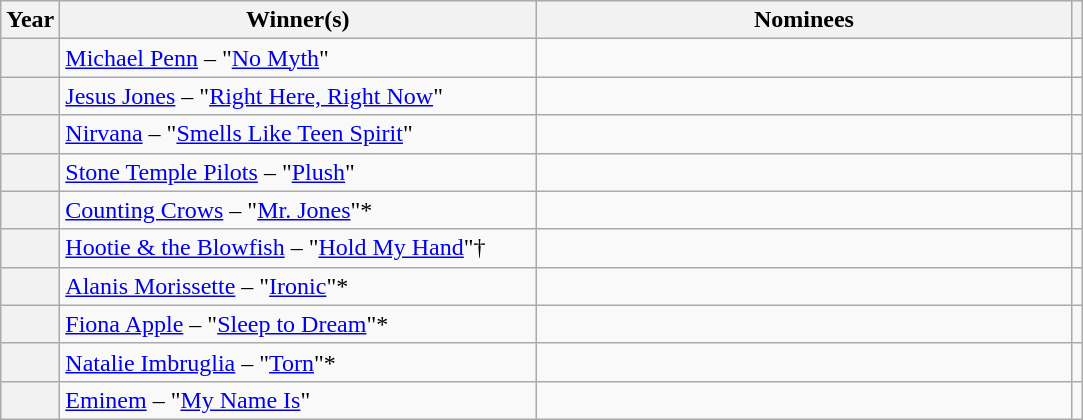<table class="wikitable sortable">
<tr>
<th scope="col">Year</th>
<th scope="col" style="width:310px;">Winner(s)</th>
<th scope="col" style="width:350px;">Nominees</th>
<th scope="col" class="unsortable"></th>
</tr>
<tr>
<th scope="row"></th>
<td><a href='#'>Michael Penn</a> – "<a href='#'>No Myth</a>"</td>
<td></td>
<td align="center"></td>
</tr>
<tr>
<th scope="row"></th>
<td><a href='#'>Jesus Jones</a> – "<a href='#'>Right Here, Right Now</a>"</td>
<td></td>
<td align="center"></td>
</tr>
<tr>
<th scope="row"></th>
<td><a href='#'>Nirvana</a> – "<a href='#'>Smells Like Teen Spirit</a>"</td>
<td></td>
<td align="center"></td>
</tr>
<tr>
<th scope="row"></th>
<td><a href='#'>Stone Temple Pilots</a> – "<a href='#'>Plush</a>"</td>
<td></td>
<td align="center"></td>
</tr>
<tr>
<th scope="row"></th>
<td><a href='#'>Counting Crows</a> – "<a href='#'>Mr. Jones</a>"*</td>
<td></td>
<td align="center"></td>
</tr>
<tr>
<th scope="row"></th>
<td><a href='#'>Hootie & the Blowfish</a> – "<a href='#'>Hold My Hand</a>"†</td>
<td></td>
<td align="center"></td>
</tr>
<tr>
<th scope="row"></th>
<td><a href='#'>Alanis Morissette</a> – "<a href='#'>Ironic</a>"*</td>
<td></td>
<td align="center"></td>
</tr>
<tr>
<th scope="row"></th>
<td><a href='#'>Fiona Apple</a> – "<a href='#'>Sleep to Dream</a>"*</td>
<td></td>
<td align="center"></td>
</tr>
<tr>
<th scope="row"></th>
<td><a href='#'>Natalie Imbruglia</a> – "<a href='#'>Torn</a>"*</td>
<td></td>
<td align="center"></td>
</tr>
<tr>
<th scope="row"></th>
<td><a href='#'>Eminem</a> – "<a href='#'>My Name Is</a>"</td>
<td></td>
<td align="center"></td>
</tr>
</table>
